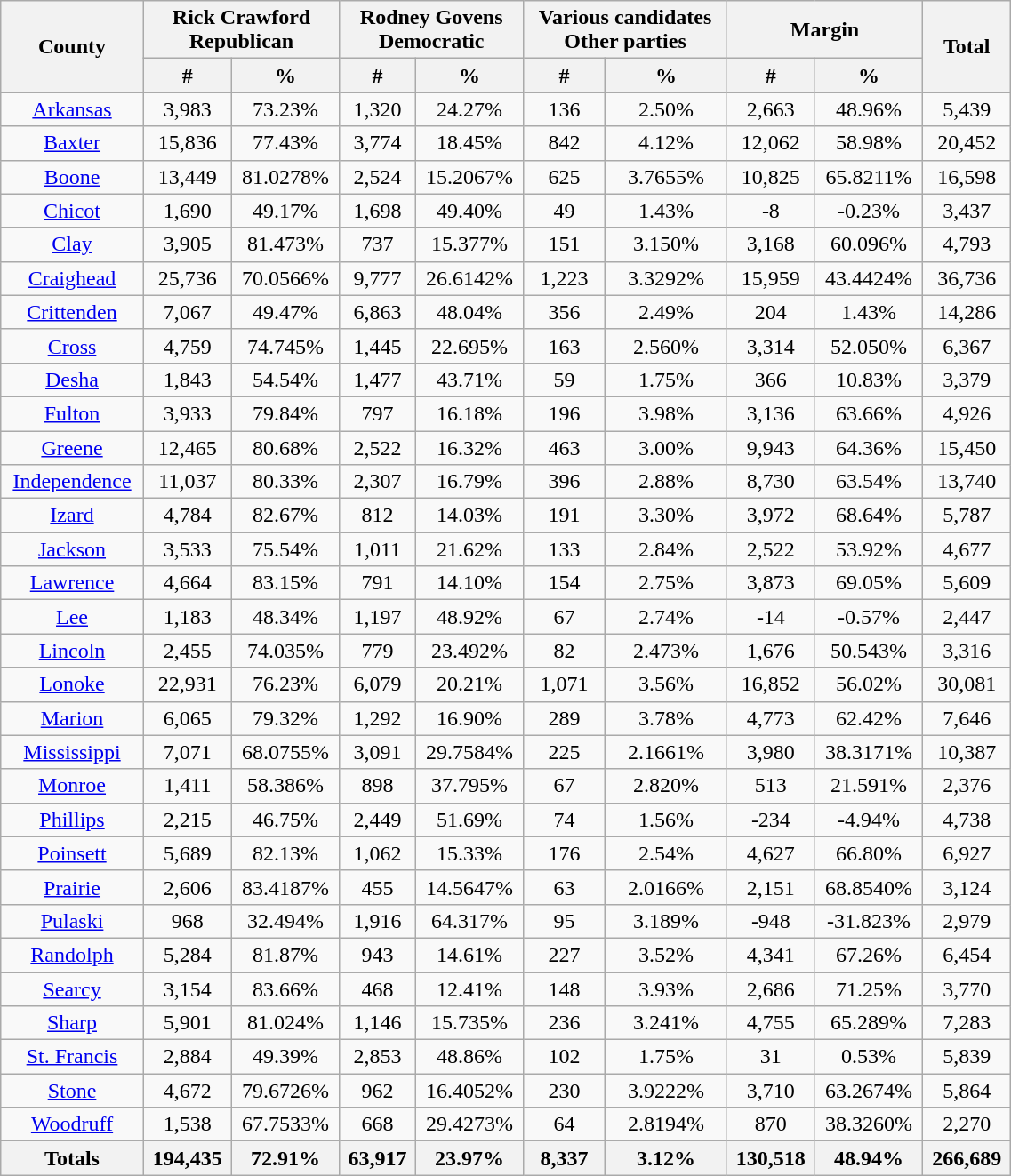<table width="60%" class="wikitable sortable">
<tr>
<th rowspan="2">County</th>
<th colspan="2">Rick Crawford<br>Republican</th>
<th colspan="2">Rodney Govens<br>Democratic</th>
<th colspan="2">Various candidates<br>Other parties</th>
<th colspan="2">Margin</th>
<th rowspan="2">Total</th>
</tr>
<tr>
<th style="text-align:center;" data-sort-type="number">#</th>
<th style="text-align:center;" data-sort-type="number">%</th>
<th style="text-align:center;" data-sort-type="number">#</th>
<th style="text-align:center;" data-sort-type="number">%</th>
<th style="text-align:center;" data-sort-type="number">#</th>
<th style="text-align:center;" data-sort-type="number">%</th>
<th style="text-align:center;" data-sort-type="number">#</th>
<th style="text-align:center;" data-sort-type="number">%</th>
</tr>
<tr style="text-align:center;">
<td><a href='#'>Arkansas</a></td>
<td>3,983</td>
<td>73.23%</td>
<td>1,320</td>
<td>24.27%</td>
<td>136</td>
<td>2.50%</td>
<td>2,663</td>
<td>48.96%</td>
<td>5,439</td>
</tr>
<tr style="text-align:center;">
<td><a href='#'>Baxter</a></td>
<td>15,836</td>
<td>77.43%</td>
<td>3,774</td>
<td>18.45%</td>
<td>842</td>
<td>4.12%</td>
<td>12,062</td>
<td>58.98%</td>
<td>20,452</td>
</tr>
<tr style="text-align:center;">
<td><a href='#'>Boone</a></td>
<td>13,449</td>
<td>81.0278%</td>
<td>2,524</td>
<td>15.2067%</td>
<td>625</td>
<td>3.7655%</td>
<td>10,825</td>
<td>65.8211%</td>
<td>16,598</td>
</tr>
<tr style="text-align:center;">
<td><a href='#'>Chicot</a></td>
<td>1,690</td>
<td>49.17%</td>
<td>1,698</td>
<td>49.40%</td>
<td>49</td>
<td>1.43%</td>
<td>-8</td>
<td>-0.23%</td>
<td>3,437</td>
</tr>
<tr style="text-align:center;">
<td><a href='#'>Clay</a></td>
<td>3,905</td>
<td>81.473%</td>
<td>737</td>
<td>15.377%</td>
<td>151</td>
<td>3.150%</td>
<td>3,168</td>
<td>60.096%</td>
<td>4,793</td>
</tr>
<tr style="text-align:center;">
<td><a href='#'>Craighead</a></td>
<td>25,736</td>
<td>70.0566%</td>
<td>9,777</td>
<td>26.6142%</td>
<td>1,223</td>
<td>3.3292%</td>
<td>15,959</td>
<td>43.4424%</td>
<td>36,736</td>
</tr>
<tr style="text-align:center;">
<td><a href='#'>Crittenden</a></td>
<td>7,067</td>
<td>49.47%</td>
<td>6,863</td>
<td>48.04%</td>
<td>356</td>
<td>2.49%</td>
<td>204</td>
<td>1.43%</td>
<td>14,286</td>
</tr>
<tr style="text-align:center;">
<td><a href='#'>Cross</a></td>
<td>4,759</td>
<td>74.745%</td>
<td>1,445</td>
<td>22.695%</td>
<td>163</td>
<td>2.560%</td>
<td>3,314</td>
<td>52.050%</td>
<td>6,367</td>
</tr>
<tr style="text-align:center;">
<td><a href='#'>Desha</a></td>
<td>1,843</td>
<td>54.54%</td>
<td>1,477</td>
<td>43.71%</td>
<td>59</td>
<td>1.75%</td>
<td>366</td>
<td>10.83%</td>
<td>3,379</td>
</tr>
<tr style="text-align:center;">
<td><a href='#'>Fulton</a></td>
<td>3,933</td>
<td>79.84%</td>
<td>797</td>
<td>16.18%</td>
<td>196</td>
<td>3.98%</td>
<td>3,136</td>
<td>63.66%</td>
<td>4,926</td>
</tr>
<tr style="text-align:center;">
<td><a href='#'>Greene</a></td>
<td>12,465</td>
<td>80.68%</td>
<td>2,522</td>
<td>16.32%</td>
<td>463</td>
<td>3.00%</td>
<td>9,943</td>
<td>64.36%</td>
<td>15,450</td>
</tr>
<tr style="text-align:center;">
<td><a href='#'>Independence</a></td>
<td>11,037</td>
<td>80.33%</td>
<td>2,307</td>
<td>16.79%</td>
<td>396</td>
<td>2.88%</td>
<td>8,730</td>
<td>63.54%</td>
<td>13,740</td>
</tr>
<tr style="text-align:center;">
<td><a href='#'>Izard</a></td>
<td>4,784</td>
<td>82.67%</td>
<td>812</td>
<td>14.03%</td>
<td>191</td>
<td>3.30%</td>
<td>3,972</td>
<td>68.64%</td>
<td>5,787</td>
</tr>
<tr style="text-align:center;">
<td><a href='#'>Jackson</a></td>
<td>3,533</td>
<td>75.54%</td>
<td>1,011</td>
<td>21.62%</td>
<td>133</td>
<td>2.84%</td>
<td>2,522</td>
<td>53.92%</td>
<td>4,677</td>
</tr>
<tr style="text-align:center;">
<td><a href='#'>Lawrence</a></td>
<td>4,664</td>
<td>83.15%</td>
<td>791</td>
<td>14.10%</td>
<td>154</td>
<td>2.75%</td>
<td>3,873</td>
<td>69.05%</td>
<td>5,609</td>
</tr>
<tr style="text-align:center;">
<td><a href='#'>Lee</a></td>
<td>1,183</td>
<td>48.34%</td>
<td>1,197</td>
<td>48.92%</td>
<td>67</td>
<td>2.74%</td>
<td>-14</td>
<td>-0.57%</td>
<td>2,447</td>
</tr>
<tr style="text-align:center;">
<td><a href='#'>Lincoln</a></td>
<td>2,455</td>
<td>74.035%</td>
<td>779</td>
<td>23.492%</td>
<td>82</td>
<td>2.473%</td>
<td>1,676</td>
<td>50.543%</td>
<td>3,316</td>
</tr>
<tr style="text-align:center;">
<td><a href='#'>Lonoke</a></td>
<td>22,931</td>
<td>76.23%</td>
<td>6,079</td>
<td>20.21%</td>
<td>1,071</td>
<td>3.56%</td>
<td>16,852</td>
<td>56.02%</td>
<td>30,081</td>
</tr>
<tr style="text-align:center;">
<td><a href='#'>Marion</a></td>
<td>6,065</td>
<td>79.32%</td>
<td>1,292</td>
<td>16.90%</td>
<td>289</td>
<td>3.78%</td>
<td>4,773</td>
<td>62.42%</td>
<td>7,646</td>
</tr>
<tr style="text-align:center;">
<td><a href='#'>Mississippi</a></td>
<td>7,071</td>
<td>68.0755%</td>
<td>3,091</td>
<td>29.7584%</td>
<td>225</td>
<td>2.1661%</td>
<td>3,980</td>
<td>38.3171%</td>
<td>10,387</td>
</tr>
<tr style="text-align:center;">
<td><a href='#'>Monroe</a></td>
<td>1,411</td>
<td>58.386%</td>
<td>898</td>
<td>37.795%</td>
<td>67</td>
<td>2.820%</td>
<td>513</td>
<td>21.591%</td>
<td>2,376</td>
</tr>
<tr style="text-align:center;">
<td><a href='#'>Phillips</a></td>
<td>2,215</td>
<td>46.75%</td>
<td>2,449</td>
<td>51.69%</td>
<td>74</td>
<td>1.56%</td>
<td>-234</td>
<td>-4.94%</td>
<td>4,738</td>
</tr>
<tr style="text-align:center;">
<td><a href='#'>Poinsett</a></td>
<td>5,689</td>
<td>82.13%</td>
<td>1,062</td>
<td>15.33%</td>
<td>176</td>
<td>2.54%</td>
<td>4,627</td>
<td>66.80%</td>
<td>6,927</td>
</tr>
<tr style="text-align:center;">
<td><a href='#'>Prairie</a></td>
<td>2,606</td>
<td>83.4187%</td>
<td>455</td>
<td>14.5647%</td>
<td>63</td>
<td>2.0166%</td>
<td>2,151</td>
<td>68.8540%</td>
<td>3,124</td>
</tr>
<tr style="text-align:center;">
<td><a href='#'>Pulaski</a></td>
<td>968</td>
<td>32.494%</td>
<td>1,916</td>
<td>64.317%</td>
<td>95</td>
<td>3.189%</td>
<td>-948</td>
<td>-31.823%</td>
<td>2,979</td>
</tr>
<tr style="text-align:center;">
<td><a href='#'>Randolph</a></td>
<td>5,284</td>
<td>81.87%</td>
<td>943</td>
<td>14.61%</td>
<td>227</td>
<td>3.52%</td>
<td>4,341</td>
<td>67.26%</td>
<td>6,454</td>
</tr>
<tr style="text-align:center;">
<td><a href='#'>Searcy</a></td>
<td>3,154</td>
<td>83.66%</td>
<td>468</td>
<td>12.41%</td>
<td>148</td>
<td>3.93%</td>
<td>2,686</td>
<td>71.25%</td>
<td>3,770</td>
</tr>
<tr style="text-align:center;">
<td><a href='#'>Sharp</a></td>
<td>5,901</td>
<td>81.024%</td>
<td>1,146</td>
<td>15.735%</td>
<td>236</td>
<td>3.241%</td>
<td>4,755</td>
<td>65.289%</td>
<td>7,283</td>
</tr>
<tr style="text-align:center;">
<td><a href='#'>St. Francis</a></td>
<td>2,884</td>
<td>49.39%</td>
<td>2,853</td>
<td>48.86%</td>
<td>102</td>
<td>1.75%</td>
<td>31</td>
<td>0.53%</td>
<td>5,839</td>
</tr>
<tr style="text-align:center;">
<td><a href='#'>Stone</a></td>
<td>4,672</td>
<td>79.6726%</td>
<td>962</td>
<td>16.4052%</td>
<td>230</td>
<td>3.9222%</td>
<td>3,710</td>
<td>63.2674%</td>
<td>5,864</td>
</tr>
<tr style="text-align:center;">
<td><a href='#'>Woodruff</a></td>
<td>1,538</td>
<td>67.7533%</td>
<td>668</td>
<td>29.4273%</td>
<td>64</td>
<td>2.8194%</td>
<td>870</td>
<td>38.3260%</td>
<td>2,270</td>
</tr>
<tr>
<th>Totals</th>
<th>194,435</th>
<th>72.91%</th>
<th>63,917</th>
<th>23.97%</th>
<th>8,337</th>
<th>3.12%</th>
<th>130,518</th>
<th>48.94%</th>
<th>266,689</th>
</tr>
</table>
